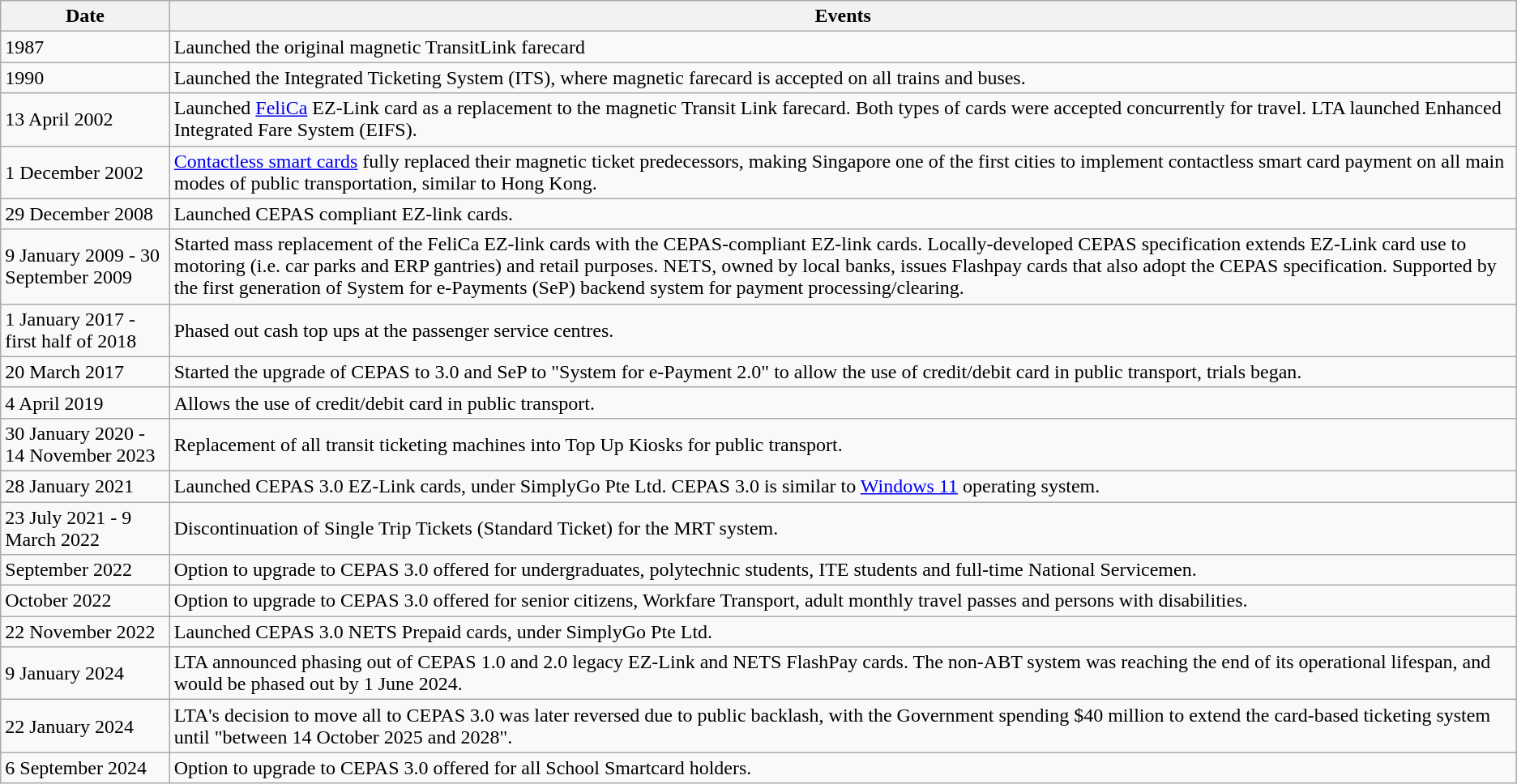<table class="wikitable">
<tr>
<th>Date</th>
<th>Events</th>
</tr>
<tr>
<td>1987</td>
<td>Launched the original magnetic TransitLink farecard</td>
</tr>
<tr>
<td>1990</td>
<td>Launched the Integrated Ticketing System (ITS), where magnetic farecard is accepted on all trains and buses.</td>
</tr>
<tr>
<td>13 April 2002</td>
<td>Launched <a href='#'>FeliCa</a> EZ-Link card as a replacement to the magnetic Transit Link farecard. Both types of cards were accepted concurrently for travel. LTA launched Enhanced Integrated Fare System (EIFS).</td>
</tr>
<tr>
<td>1 December 2002</td>
<td><a href='#'>Contactless smart cards</a> fully replaced their magnetic ticket predecessors, making Singapore one of the first cities to implement contactless smart card payment on all main modes of public transportation, similar to Hong Kong.</td>
</tr>
<tr>
<td>29 December 2008</td>
<td>Launched CEPAS compliant EZ-link cards.</td>
</tr>
<tr>
<td>9 January 2009 - 30 September 2009</td>
<td>Started mass replacement of the FeliCa EZ-link cards with the CEPAS-compliant EZ-link cards. Locally-developed CEPAS specification extends EZ-Link card use to motoring (i.e. car parks and ERP gantries) and retail purposes. NETS, owned by local banks, issues Flashpay cards that also adopt the CEPAS specification. Supported by the first generation of System for e-Payments (SeP) backend system for payment processing/clearing.</td>
</tr>
<tr>
<td>1 January 2017 - first half of 2018</td>
<td>Phased out cash top ups at the passenger service centres.</td>
</tr>
<tr>
<td>20 March 2017</td>
<td>Started the upgrade of CEPAS to 3.0 and SeP to "System for e-Payment 2.0" to allow the use of credit/debit card in public transport, trials began.</td>
</tr>
<tr>
<td>4 April 2019</td>
<td>Allows the use of credit/debit card in public transport.</td>
</tr>
<tr>
<td>30 January 2020 - 14 November 2023</td>
<td>Replacement of all transit ticketing machines into Top Up Kiosks for public transport.</td>
</tr>
<tr>
<td>28 January 2021</td>
<td>Launched CEPAS 3.0 EZ-Link cards, under SimplyGo Pte Ltd. CEPAS 3.0 is similar to <a href='#'>Windows 11</a> operating system.</td>
</tr>
<tr>
<td>23 July 2021 - 9 March 2022</td>
<td>Discontinuation of Single Trip Tickets (Standard Ticket) for the MRT system.</td>
</tr>
<tr>
<td>September 2022</td>
<td>Option to upgrade to CEPAS 3.0 offered for undergraduates, polytechnic students, ITE students and full-time National Servicemen.</td>
</tr>
<tr>
<td>October 2022</td>
<td>Option to upgrade to CEPAS 3.0 offered for senior citizens, Workfare Transport, adult monthly travel passes and persons with disabilities.</td>
</tr>
<tr>
<td>22 November 2022</td>
<td>Launched CEPAS 3.0 NETS Prepaid cards, under SimplyGo Pte Ltd.</td>
</tr>
<tr>
<td>9 January 2024</td>
<td>LTA announced phasing out of CEPAS 1.0 and 2.0 legacy EZ-Link and NETS FlashPay cards. The non-ABT system was reaching the end of its operational lifespan, and would be phased out by 1 June 2024.</td>
</tr>
<tr>
<td>22 January 2024</td>
<td>LTA's decision to move all to CEPAS 3.0 was later reversed due to public backlash, with the Government spending $40 million to extend the card-based ticketing system until "between 14 October 2025 and 2028".</td>
</tr>
<tr>
<td>6 September 2024</td>
<td>Option to upgrade to CEPAS 3.0 offered for all School Smartcard holders.</td>
</tr>
</table>
